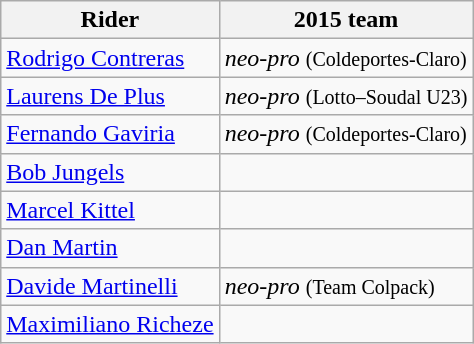<table class="wikitable">
<tr>
<th>Rider</th>
<th>2015 team</th>
</tr>
<tr>
<td><a href='#'>Rodrigo Contreras</a></td>
<td><em>neo-pro</em> <small>(Coldeportes-Claro)</small></td>
</tr>
<tr>
<td><a href='#'>Laurens De Plus</a></td>
<td><em>neo-pro</em> <small>(Lotto–Soudal U23)</small></td>
</tr>
<tr>
<td><a href='#'>Fernando Gaviria</a></td>
<td><em>neo-pro</em> <small>(Coldeportes-Claro)</small></td>
</tr>
<tr>
<td><a href='#'>Bob Jungels</a></td>
<td></td>
</tr>
<tr>
<td><a href='#'>Marcel Kittel</a></td>
<td></td>
</tr>
<tr>
<td><a href='#'>Dan Martin</a></td>
<td></td>
</tr>
<tr>
<td><a href='#'>Davide Martinelli</a></td>
<td><em>neo-pro</em> <small>(Team Colpack)</small></td>
</tr>
<tr>
<td><a href='#'>Maximiliano Richeze</a></td>
<td></td>
</tr>
</table>
